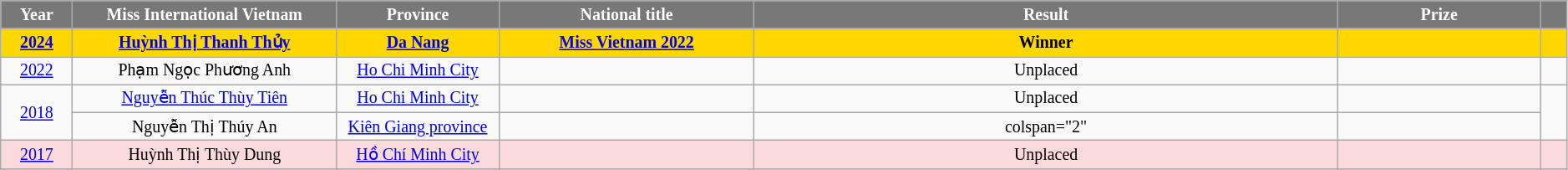<table class="wikitable sortable" style="font-size: 83%; text-align:center">
<tr bgcolor="#787878" colspan=10 align="center">
<th width="60" style="background-color:#787878;color:#FFFFFF;"><span><strong>Year</strong></span></th>
<th width="250" style="background-color:#787878;color:#FFFFFF;"><span><strong>Miss International Vietnam</strong></span></th>
<th width="150" style="background-color:#787878;color:#FFFFFF;"><span><strong>Province</strong></span></th>
<th width="250" style="background-color:#787878;color:#FFFFFF;"><span><strong>National title</strong></span></th>
<th width="600" style="background-color:#787878;color:#FFFFFF;"><span><strong>Result</strong></span></th>
<th width="200" style="background-color:#787878;color:#FFFFFF;"><span><strong>Prize</strong></span></th>
<th width="20" style="background-color:#787878;color:#FFFFFF;"><span><strong></strong></span></th>
</tr>
<tr>
</tr>
<tr style="background-color:gold; font-weight: bold">
<td> <a href='#'>2024</a></td>
<td><a href='#'>Huỳnh Thị Thanh Thủy</a></td>
<td><a href='#'>Da Nang</a></td>
<td><a href='#'>Miss Vietnam 2022</a></td>
<td>Winner</td>
<td></td>
<td></td>
</tr>
<tr>
<td> <a href='#'>2022</a></td>
<td>Phạm Ngọc Phương Anh</td>
<td><a href='#'>Ho Chi Minh City</a></td>
<td></td>
<td>Unplaced</td>
<td></td>
<td></td>
</tr>
<tr>
<td rowspan="2"> <a href='#'>2018</a></td>
<td><a href='#'>Nguyễn Thúc Thùy Tiên</a></td>
<td><a href='#'>Ho Chi Minh City</a></td>
<td></td>
<td>Unplaced</td>
<td></td>
<td rowspan="2"></td>
</tr>
<tr>
<td>Nguyễn Thị Thúy An</td>
<td><a href='#'>Kiên Giang province</a></td>
<td></td>
<td>colspan="2" </td>
</tr>
<tr style="background-color:#FADADD;">
<td><a href='#'>2017</a></td>
<td>Huỳnh Thị Thùy Dung</td>
<td><a href='#'>Hồ Chí Minh City</a></td>
<td></td>
<td>Unplaced</td>
<td style="background:;"></td>
<td></td>
</tr>
<tr>
</tr>
</table>
